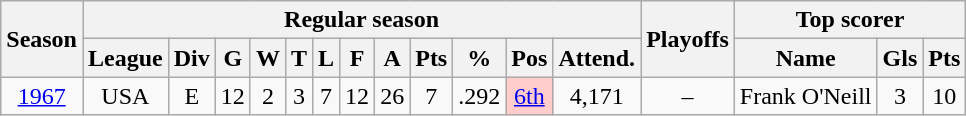<table class="wikitable" style="text-align: center">
<tr>
<th rowspan=2>Season</th>
<th colspan=12>Regular season</th>
<th rowspan=2>Playoffs</th>
<th colspan=3>Top scorer</th>
</tr>
<tr>
<th>League</th>
<th>Div</th>
<th>G</th>
<th>W</th>
<th>T</th>
<th>L</th>
<th>F</th>
<th>A</th>
<th>Pts</th>
<th>%</th>
<th>Pos</th>
<th>Attend.</th>
<th>Name</th>
<th>Gls</th>
<th>Pts</th>
</tr>
<tr>
<td><a href='#'>1967</a></td>
<td>USA</td>
<td>E</td>
<td>12</td>
<td>2</td>
<td>3</td>
<td>7</td>
<td>12</td>
<td>26</td>
<td>7</td>
<td>.292</td>
<td bgcolor="#FFCCCC"><a href='#'>6th</a></td>
<td>4,171</td>
<td>–</td>
<td align="left">Frank O'Neill</td>
<td>3</td>
<td>10</td>
</tr>
</table>
